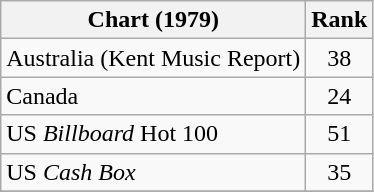<table class="wikitable sortable">
<tr>
<th>Chart (1979)</th>
<th>Rank</th>
</tr>
<tr>
<td>Australia (Kent Music Report)</td>
<td style="text-align:center;">38</td>
</tr>
<tr>
<td>Canada</td>
<td style="text-align:center;">24</td>
</tr>
<tr>
<td>US <em>Billboard</em> Hot 100</td>
<td style="text-align:center;">51</td>
</tr>
<tr>
<td>US <em>Cash Box</em></td>
<td style="text-align:center;">35</td>
</tr>
<tr>
</tr>
</table>
